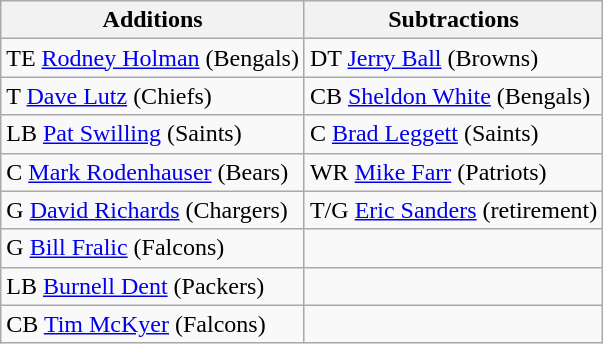<table class="wikitable">
<tr>
<th>Additions</th>
<th>Subtractions</th>
</tr>
<tr>
<td>TE <a href='#'>Rodney Holman</a> (Bengals)</td>
<td>DT <a href='#'>Jerry Ball</a> (Browns)</td>
</tr>
<tr>
<td>T <a href='#'>Dave Lutz</a> (Chiefs)</td>
<td>CB <a href='#'>Sheldon White</a> (Bengals)</td>
</tr>
<tr>
<td>LB <a href='#'>Pat Swilling</a> (Saints)</td>
<td>C <a href='#'>Brad Leggett</a> (Saints)</td>
</tr>
<tr>
<td>C <a href='#'>Mark Rodenhauser</a> (Bears)</td>
<td>WR <a href='#'>Mike Farr</a> (Patriots)</td>
</tr>
<tr>
<td>G <a href='#'>David Richards</a> (Chargers)</td>
<td>T/G <a href='#'>Eric Sanders</a> (retirement)</td>
</tr>
<tr>
<td>G <a href='#'>Bill Fralic</a> (Falcons)</td>
<td></td>
</tr>
<tr>
<td>LB <a href='#'>Burnell Dent</a> (Packers)</td>
<td></td>
</tr>
<tr>
<td>CB <a href='#'>Tim McKyer</a> (Falcons)</td>
<td></td>
</tr>
</table>
